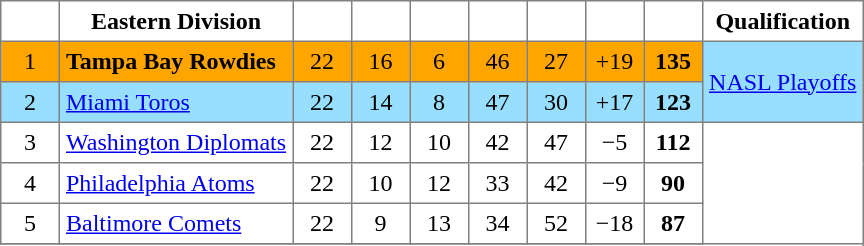<table class="toccolours" border="1" cellpadding="4" cellspacing="0" style="text-align:center; border-collapse: collapse; margin:0;">
<tr>
<th width=30></th>
<th>Eastern Division</th>
<th width=30></th>
<th width=30></th>
<th width=30></th>
<th width=30></th>
<th width=30></th>
<th width=30></th>
<th width=30></th>
<th>Qualification</th>
</tr>
<tr bgcolor=#FFA500>
<td>1</td>
<td align=left><strong>Tampa Bay Rowdies</strong></td>
<td>22</td>
<td>16</td>
<td>6</td>
<td>46</td>
<td>27</td>
<td>+19</td>
<td><strong>135</strong></td>
<td rowspan=2 bgcolor=#97DEFF><a href='#'>NASL Playoffs</a></td>
</tr>
<tr bgcolor=#97DEFF>
<td>2</td>
<td align=left><a href='#'>Miami Toros</a></td>
<td>22</td>
<td>14</td>
<td>8</td>
<td>47</td>
<td>30</td>
<td>+17</td>
<td><strong>123</strong></td>
</tr>
<tr>
<td>3</td>
<td align=left><a href='#'>Washington Diplomats</a></td>
<td>22</td>
<td>12</td>
<td>10</td>
<td>42</td>
<td>47</td>
<td>−5</td>
<td><strong>112</strong></td>
</tr>
<tr>
<td>4</td>
<td align=left><a href='#'>Philadelphia Atoms</a></td>
<td>22</td>
<td>10</td>
<td>12</td>
<td>33</td>
<td>42</td>
<td>−9</td>
<td><strong>90</strong></td>
</tr>
<tr>
<td>5</td>
<td align=left><a href='#'>Baltimore Comets</a></td>
<td>22</td>
<td>9</td>
<td>13</td>
<td>34</td>
<td>52</td>
<td>−18</td>
<td><strong>87</strong></td>
</tr>
<tr>
</tr>
</table>
